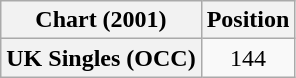<table class="wikitable plainrowheaders" style="text-align:center">
<tr>
<th scope="col">Chart (2001)</th>
<th scope="col">Position</th>
</tr>
<tr>
<th scope="row">UK Singles (OCC)</th>
<td>144</td>
</tr>
</table>
